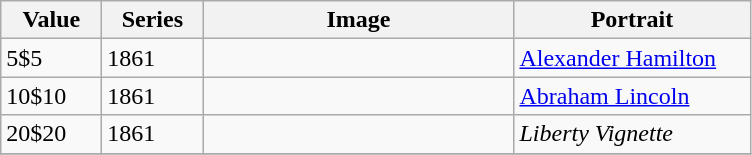<table class="wikitable sortable">
<tr>
<th scope="col" style="width:60px;">Value</th>
<th scope="col" style="width:60px; ">Series</th>
<th scope="col" style="width:200px;">Image</th>
<th scope="col" style="width:150px;" class="unsortable">Portrait</th>
</tr>
<tr>
<td><span>5</span>$5</td>
<td>1861</td>
<td></td>
<td><a href='#'>Alexander Hamilton</a></td>
</tr>
<tr>
<td><span>10</span>$10</td>
<td>1861</td>
<td></td>
<td><a href='#'>Abraham Lincoln</a></td>
</tr>
<tr>
<td><span>20</span>$20</td>
<td>1861</td>
<td></td>
<td><em>Liberty Vignette</em></td>
</tr>
<tr>
</tr>
</table>
